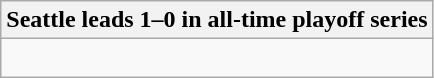<table class="wikitable collapsible collapsed">
<tr>
<th>Seattle leads 1–0 in all-time playoff series</th>
</tr>
<tr>
<td><br></td>
</tr>
</table>
